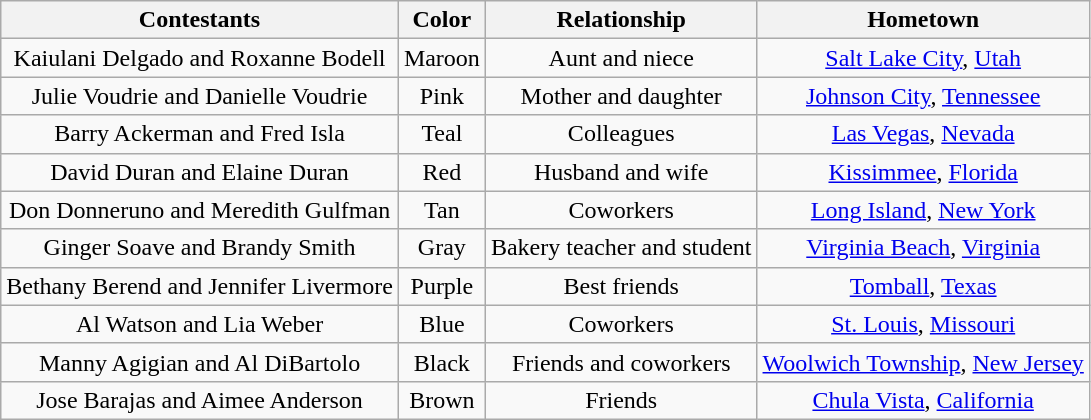<table class="wikitable plainrowheaders sortable" style="text-align:center;">
<tr>
<th scope="col">Contestants</th>
<th scope="col">Color</th>
<th scope="col">Relationship</th>
<th scope="col">Hometown</th>
</tr>
<tr>
<td scope="row">Kaiulani Delgado and Roxanne Bodell</td>
<td><span>Maroon</span></td>
<td>Aunt and niece</td>
<td><a href='#'>Salt Lake City</a>, <a href='#'>Utah</a></td>
</tr>
<tr>
<td scope="row">Julie Voudrie and Danielle Voudrie</td>
<td><span>Pink</span></td>
<td>Mother and daughter</td>
<td><a href='#'>Johnson City</a>, <a href='#'>Tennessee</a></td>
</tr>
<tr>
<td scope="row">Barry Ackerman and Fred Isla</td>
<td><span>Teal</span></td>
<td>Colleagues</td>
<td><a href='#'>Las Vegas</a>, <a href='#'>Nevada</a></td>
</tr>
<tr>
<td scope="row">David Duran and Elaine Duran</td>
<td><span>Red</span></td>
<td>Husband and wife</td>
<td><a href='#'>Kissimmee</a>, <a href='#'>Florida</a></td>
</tr>
<tr>
<td scope="row">Don Donneruno and Meredith Gulfman</td>
<td><span>Tan</span></td>
<td>Coworkers</td>
<td><a href='#'>Long Island</a>, <a href='#'>New York</a></td>
</tr>
<tr>
<td scope="row">Ginger Soave and Brandy Smith</td>
<td><span>Gray</span></td>
<td>Bakery teacher and student</td>
<td><a href='#'>Virginia Beach</a>, <a href='#'>Virginia</a></td>
</tr>
<tr>
<td scope="row">Bethany Berend and Jennifer Livermore</td>
<td><span>Purple</span></td>
<td>Best friends</td>
<td><a href='#'>Tomball</a>, <a href='#'>Texas</a></td>
</tr>
<tr>
<td scope="row">Al Watson and Lia Weber</td>
<td><span>Blue</span></td>
<td>Coworkers</td>
<td><a href='#'>St. Louis</a>, <a href='#'>Missouri</a></td>
</tr>
<tr>
<td scope="row">Manny Agigian and Al DiBartolo</td>
<td><span>Black</span></td>
<td>Friends and coworkers</td>
<td><a href='#'>Woolwich Township</a>, <a href='#'>New Jersey</a></td>
</tr>
<tr>
<td scope="row">Jose Barajas and Aimee Anderson</td>
<td><span>Brown</span></td>
<td>Friends</td>
<td><a href='#'>Chula Vista</a>, <a href='#'>California</a></td>
</tr>
</table>
